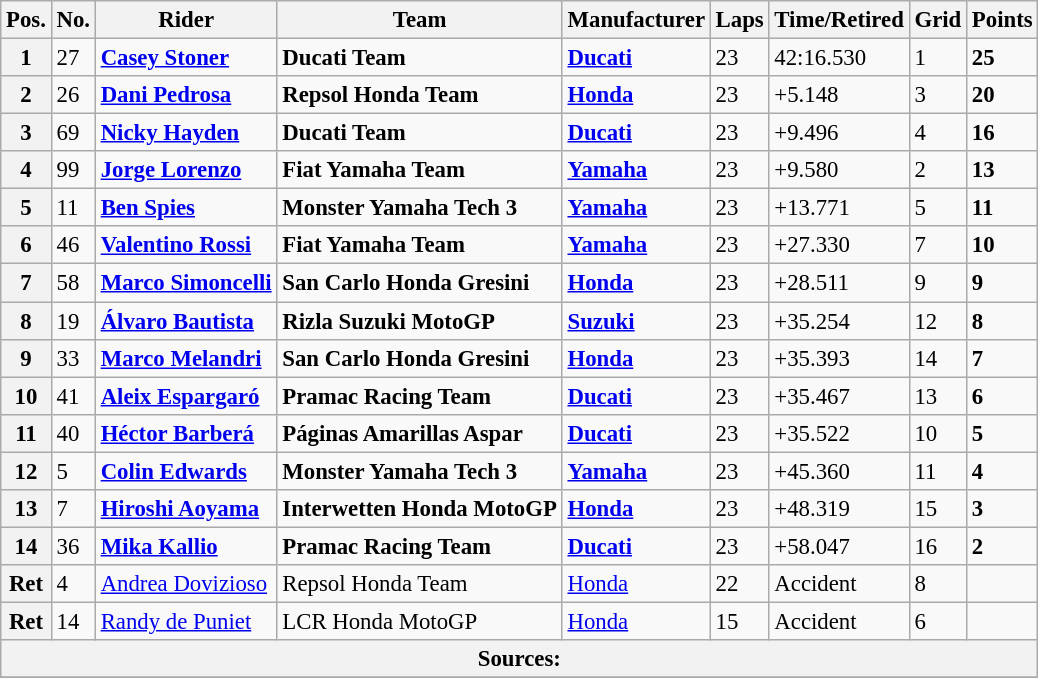<table class="wikitable" style="font-size: 95%;">
<tr>
<th>Pos.</th>
<th>No.</th>
<th>Rider</th>
<th>Team</th>
<th>Manufacturer</th>
<th>Laps</th>
<th>Time/Retired</th>
<th>Grid</th>
<th>Points</th>
</tr>
<tr>
<th>1</th>
<td>27</td>
<td> <strong><a href='#'>Casey Stoner</a></strong></td>
<td><strong>Ducati Team</strong></td>
<td><strong><a href='#'>Ducati</a></strong></td>
<td>23</td>
<td>42:16.530</td>
<td>1</td>
<td><strong>25</strong></td>
</tr>
<tr>
<th>2</th>
<td>26</td>
<td> <strong><a href='#'>Dani Pedrosa</a></strong></td>
<td><strong>Repsol Honda Team</strong></td>
<td><strong><a href='#'>Honda</a></strong></td>
<td>23</td>
<td>+5.148</td>
<td>3</td>
<td><strong>20</strong></td>
</tr>
<tr>
<th>3</th>
<td>69</td>
<td> <strong><a href='#'>Nicky Hayden</a></strong></td>
<td><strong>Ducati Team</strong></td>
<td><strong><a href='#'>Ducati</a></strong></td>
<td>23</td>
<td>+9.496</td>
<td>4</td>
<td><strong>16</strong></td>
</tr>
<tr>
<th>4</th>
<td>99</td>
<td> <strong><a href='#'>Jorge Lorenzo</a></strong></td>
<td><strong>Fiat Yamaha Team</strong></td>
<td><strong><a href='#'>Yamaha</a></strong></td>
<td>23</td>
<td>+9.580</td>
<td>2</td>
<td><strong>13</strong></td>
</tr>
<tr>
<th>5</th>
<td>11</td>
<td> <strong><a href='#'>Ben Spies</a></strong></td>
<td><strong>Monster Yamaha Tech 3</strong></td>
<td><strong><a href='#'>Yamaha</a></strong></td>
<td>23</td>
<td>+13.771</td>
<td>5</td>
<td><strong>11</strong></td>
</tr>
<tr>
<th>6</th>
<td>46</td>
<td> <strong><a href='#'>Valentino Rossi</a></strong></td>
<td><strong>Fiat Yamaha Team</strong></td>
<td><strong><a href='#'>Yamaha</a></strong></td>
<td>23</td>
<td>+27.330</td>
<td>7</td>
<td><strong>10</strong></td>
</tr>
<tr>
<th>7</th>
<td>58</td>
<td> <strong><a href='#'>Marco Simoncelli</a></strong></td>
<td><strong>San Carlo Honda Gresini</strong></td>
<td><strong><a href='#'>Honda</a></strong></td>
<td>23</td>
<td>+28.511</td>
<td>9</td>
<td><strong>9</strong></td>
</tr>
<tr>
<th>8</th>
<td>19</td>
<td> <strong><a href='#'>Álvaro Bautista</a></strong></td>
<td><strong>Rizla Suzuki MotoGP</strong></td>
<td><strong><a href='#'>Suzuki</a></strong></td>
<td>23</td>
<td>+35.254</td>
<td>12</td>
<td><strong>8</strong></td>
</tr>
<tr>
<th>9</th>
<td>33</td>
<td> <strong><a href='#'>Marco Melandri</a></strong></td>
<td><strong>San Carlo Honda Gresini</strong></td>
<td><strong><a href='#'>Honda</a></strong></td>
<td>23</td>
<td>+35.393</td>
<td>14</td>
<td><strong>7</strong></td>
</tr>
<tr>
<th>10</th>
<td>41</td>
<td> <strong><a href='#'>Aleix Espargaró</a></strong></td>
<td><strong>Pramac Racing Team</strong></td>
<td><strong><a href='#'>Ducati</a></strong></td>
<td>23</td>
<td>+35.467</td>
<td>13</td>
<td><strong>6</strong></td>
</tr>
<tr>
<th>11</th>
<td>40</td>
<td> <strong><a href='#'>Héctor Barberá</a></strong></td>
<td><strong>Páginas Amarillas Aspar</strong></td>
<td><strong><a href='#'>Ducati</a></strong></td>
<td>23</td>
<td>+35.522</td>
<td>10</td>
<td><strong>5</strong></td>
</tr>
<tr>
<th>12</th>
<td>5</td>
<td> <strong><a href='#'>Colin Edwards</a></strong></td>
<td><strong>Monster Yamaha Tech 3</strong></td>
<td><strong><a href='#'>Yamaha</a></strong></td>
<td>23</td>
<td>+45.360</td>
<td>11</td>
<td><strong>4</strong></td>
</tr>
<tr>
<th>13</th>
<td>7</td>
<td> <strong><a href='#'>Hiroshi Aoyama</a></strong></td>
<td><strong>Interwetten Honda MotoGP</strong></td>
<td><strong><a href='#'>Honda</a></strong></td>
<td>23</td>
<td>+48.319</td>
<td>15</td>
<td><strong>3</strong></td>
</tr>
<tr>
<th>14</th>
<td>36</td>
<td> <strong><a href='#'>Mika Kallio</a></strong></td>
<td><strong>Pramac Racing Team</strong></td>
<td><strong><a href='#'>Ducati</a></strong></td>
<td>23</td>
<td>+58.047</td>
<td>16</td>
<td><strong>2</strong></td>
</tr>
<tr>
<th>Ret</th>
<td>4</td>
<td> <a href='#'>Andrea Dovizioso</a></td>
<td>Repsol Honda Team</td>
<td><a href='#'>Honda</a></td>
<td>22</td>
<td>Accident</td>
<td>8</td>
<td></td>
</tr>
<tr>
<th>Ret</th>
<td>14</td>
<td> <a href='#'>Randy de Puniet</a></td>
<td>LCR Honda MotoGP</td>
<td><a href='#'>Honda</a></td>
<td>15</td>
<td>Accident</td>
<td>6</td>
<td></td>
</tr>
<tr>
<th colspan=9>Sources: </th>
</tr>
<tr>
</tr>
</table>
